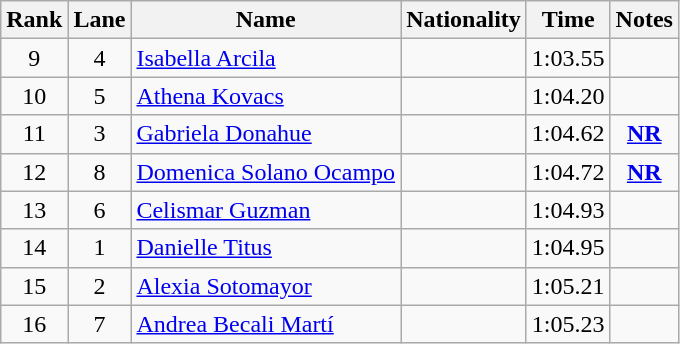<table class="wikitable sortable" style="text-align:center">
<tr>
<th>Rank</th>
<th>Lane</th>
<th>Name</th>
<th>Nationality</th>
<th>Time</th>
<th>Notes</th>
</tr>
<tr>
<td>9</td>
<td>4</td>
<td align=left><a href='#'>Isabella Arcila</a></td>
<td align=left></td>
<td>1:03.55</td>
<td></td>
</tr>
<tr>
<td>10</td>
<td>5</td>
<td align=left><a href='#'>Athena Kovacs</a></td>
<td align=left></td>
<td>1:04.20</td>
<td></td>
</tr>
<tr>
<td>11</td>
<td>3</td>
<td align=left><a href='#'>Gabriela Donahue</a></td>
<td align=left></td>
<td>1:04.62</td>
<td><strong><a href='#'>NR</a></strong></td>
</tr>
<tr>
<td>12</td>
<td>8</td>
<td align=left><a href='#'>Domenica Solano Ocampo</a></td>
<td align=left></td>
<td>1:04.72</td>
<td><strong><a href='#'>NR</a></strong></td>
</tr>
<tr>
<td>13</td>
<td>6</td>
<td align=left><a href='#'>Celismar Guzman</a></td>
<td align=left></td>
<td>1:04.93</td>
<td></td>
</tr>
<tr>
<td>14</td>
<td>1</td>
<td align=left><a href='#'>Danielle Titus</a></td>
<td align=left></td>
<td>1:04.95</td>
<td></td>
</tr>
<tr>
<td>15</td>
<td>2</td>
<td align=left><a href='#'>Alexia Sotomayor</a></td>
<td align=left></td>
<td>1:05.21</td>
<td></td>
</tr>
<tr>
<td>16</td>
<td>7</td>
<td align=left><a href='#'>Andrea Becali Martí</a></td>
<td align=left></td>
<td>1:05.23</td>
<td></td>
</tr>
</table>
